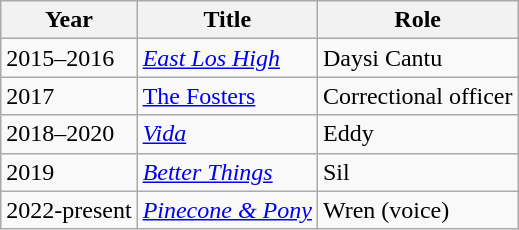<table class="wikitable sortable">
<tr>
<th>Year</th>
<th>Title</th>
<th>Role</th>
</tr>
<tr>
<td>2015–2016</td>
<td><em><a href='#'>East Los High</a></em></td>
<td>Daysi Cantu</td>
</tr>
<tr>
<td>2017</td>
<td><a href='#'>The Fosters</a></td>
<td>Correctional officer</td>
</tr>
<tr>
<td>2018–2020</td>
<td><em><a href='#'>Vida</a></em></td>
<td>Eddy</td>
</tr>
<tr>
<td>2019</td>
<td><em><a href='#'>Better Things</a></em></td>
<td>Sil</td>
</tr>
<tr>
<td>2022-present</td>
<td><em><a href='#'>Pinecone & Pony</a></em></td>
<td>Wren (voice)</td>
</tr>
</table>
